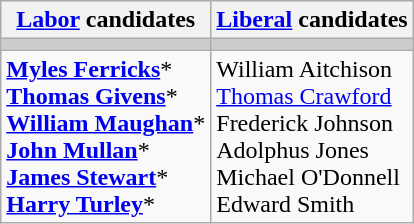<table class="wikitable">
<tr>
<th><a href='#'>Labor</a> candidates</th>
<th><a href='#'>Liberal</a> candidates</th>
</tr>
<tr bgcolor="#cccccc">
<td></td>
<td></td>
</tr>
<tr>
<td><strong><a href='#'>Myles Ferricks</a></strong>*<br><strong><a href='#'>Thomas Givens</a></strong>*<br><strong><a href='#'>William Maughan</a></strong>*<br><strong><a href='#'>John Mullan</a></strong>*<br><strong><a href='#'>James Stewart</a></strong>*<br><strong><a href='#'>Harry Turley</a></strong>*</td>
<td>William Aitchison<br><a href='#'>Thomas Crawford</a><br>Frederick Johnson<br>Adolphus Jones<br>Michael O'Donnell<br>Edward Smith</td>
</tr>
</table>
